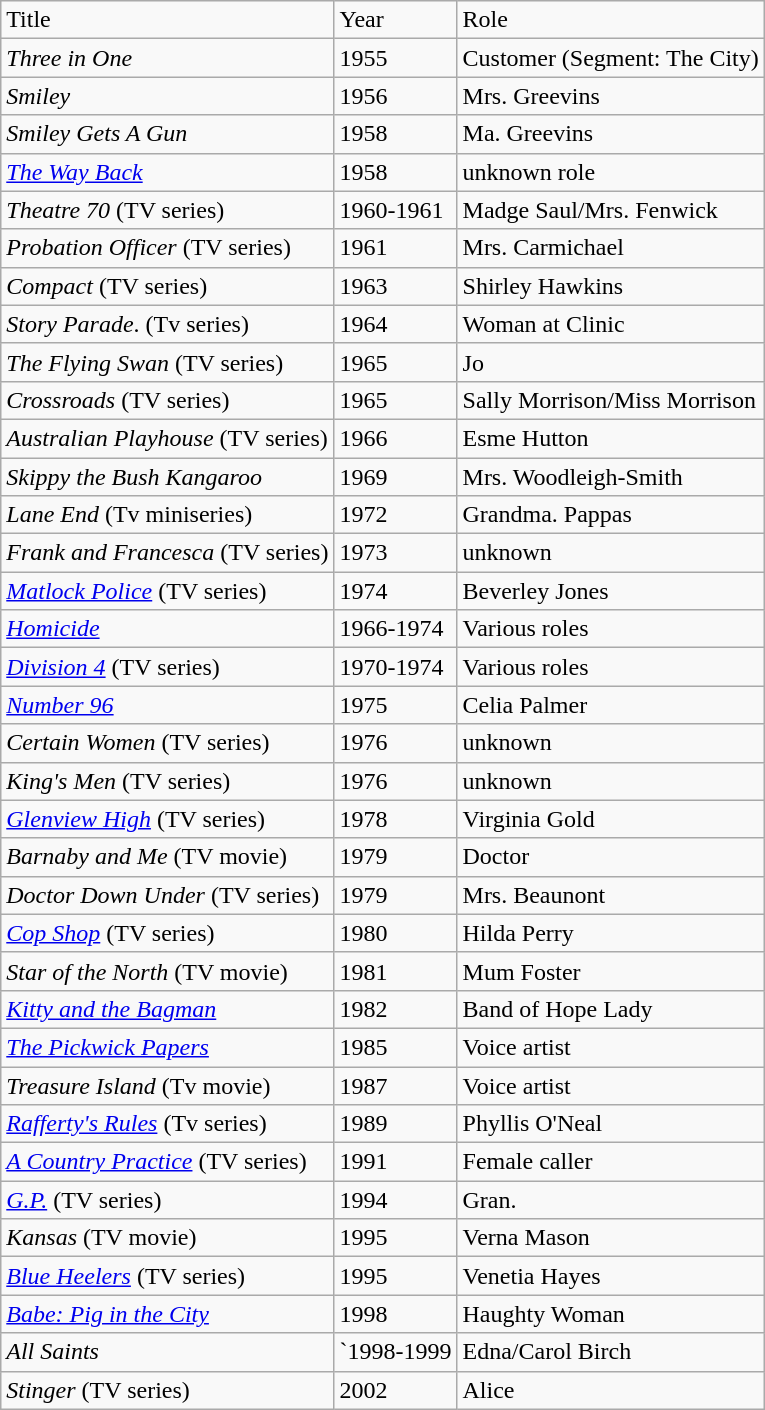<table class="wikitable">
<tr>
<td>Title</td>
<td>Year</td>
<td>Role</td>
</tr>
<tr>
<td><em>Three in One</em></td>
<td>1955</td>
<td>Customer (Segment: The City)</td>
</tr>
<tr>
<td><em>Smiley</em></td>
<td>1956</td>
<td>Mrs. Greevins</td>
</tr>
<tr>
<td><em>Smiley Gets A Gun</em></td>
<td>1958</td>
<td>Ma. Greevins</td>
</tr>
<tr>
<td><em><a href='#'>The Way Back</a></em></td>
<td>1958</td>
<td>unknown role</td>
</tr>
<tr>
<td><em>Theatre 70</em> (TV series)</td>
<td>1960-1961</td>
<td>Madge Saul/Mrs. Fenwick</td>
</tr>
<tr>
<td><em>Probation Officer</em> (TV series)</td>
<td>1961</td>
<td>Mrs. Carmichael</td>
</tr>
<tr>
<td><em>Compact</em> (TV series)</td>
<td>1963</td>
<td>Shirley Hawkins</td>
</tr>
<tr>
<td><em>Story Parade</em>. (Tv series)</td>
<td>1964</td>
<td>Woman at Clinic</td>
</tr>
<tr>
<td><em>The Flying Swan</em> (TV  series)</td>
<td>1965</td>
<td>Jo</td>
</tr>
<tr>
<td><em>Crossroads</em> (TV series)</td>
<td>1965</td>
<td>Sally Morrison/Miss Morrison</td>
</tr>
<tr>
<td><em>Australian Playhouse</em> (TV series)</td>
<td>1966</td>
<td>Esme Hutton</td>
</tr>
<tr>
<td><em>Skippy the Bush Kangaroo</em></td>
<td>1969</td>
<td>Mrs. Woodleigh-Smith</td>
</tr>
<tr>
<td><em>Lane End</em> (Tv miniseries)</td>
<td>1972</td>
<td>Grandma. Pappas</td>
</tr>
<tr>
<td><em>Frank and Francesca</em> (TV series)</td>
<td>1973</td>
<td>unknown</td>
</tr>
<tr>
<td><em><a href='#'>Matlock Police</a></em> (TV series)</td>
<td>1974</td>
<td>Beverley Jones</td>
</tr>
<tr>
<td><em><a href='#'>Homicide</a></em></td>
<td>1966-1974</td>
<td>Various roles</td>
</tr>
<tr>
<td><em><a href='#'>Division 4</a></em> (TV series)</td>
<td>1970-1974</td>
<td>Various roles</td>
</tr>
<tr>
<td><em><a href='#'>Number 96</a></em></td>
<td>1975</td>
<td>Celia Palmer</td>
</tr>
<tr>
<td><em>Certain Women</em> (TV series)</td>
<td>1976</td>
<td>unknown</td>
</tr>
<tr>
<td><em>King's Men</em> (TV series)</td>
<td>1976</td>
<td>unknown</td>
</tr>
<tr>
<td><em><a href='#'>Glenview High</a></em> (TV series)</td>
<td>1978</td>
<td>Virginia Gold</td>
</tr>
<tr>
<td><em>Barnaby and Me</em> (TV movie)</td>
<td>1979</td>
<td>Doctor</td>
</tr>
<tr>
<td><em>Doctor Down Under</em> (TV series)</td>
<td>1979</td>
<td>Mrs. Beaunont</td>
</tr>
<tr>
<td><em><a href='#'>Cop Shop</a></em>  (TV series)</td>
<td>1980</td>
<td>Hilda Perry</td>
</tr>
<tr>
<td><em>Star of the North</em> (TV movie)</td>
<td>1981</td>
<td>Mum Foster</td>
</tr>
<tr>
<td><em><a href='#'>Kitty and the Bagman</a></em></td>
<td>1982</td>
<td>Band of Hope Lady</td>
</tr>
<tr>
<td><em><a href='#'>The Pickwick Papers</a></em></td>
<td>1985</td>
<td>Voice artist</td>
</tr>
<tr>
<td><em>Treasure Island</em> (Tv movie)</td>
<td>1987</td>
<td>Voice artist</td>
</tr>
<tr>
<td><em><a href='#'>Rafferty's Rules</a></em> (Tv series)</td>
<td>1989</td>
<td>Phyllis O'Neal</td>
</tr>
<tr>
<td><em><a href='#'>A Country Practice</a></em> (TV series)</td>
<td>1991</td>
<td>Female caller</td>
</tr>
<tr>
<td><em><a href='#'>G.P.</a></em> (TV series)</td>
<td>1994</td>
<td>Gran.</td>
</tr>
<tr>
<td><em>Kansas</em> (TV movie)</td>
<td>1995</td>
<td>Verna Mason</td>
</tr>
<tr>
<td><em><a href='#'>Blue Heelers</a></em> (TV series)</td>
<td>1995</td>
<td>Venetia Hayes</td>
</tr>
<tr>
<td><em><a href='#'>Babe: Pig in the City</a></em></td>
<td>1998</td>
<td>Haughty Woman</td>
</tr>
<tr>
<td><em>All Saints</em></td>
<td>`1998-1999</td>
<td>Edna/Carol Birch</td>
</tr>
<tr>
<td><em>Stinger</em> (TV series)</td>
<td>2002</td>
<td>Alice</td>
</tr>
</table>
